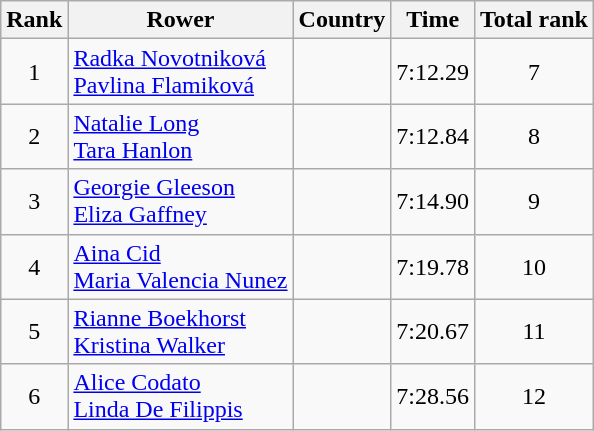<table class="wikitable" style="text-align:center">
<tr>
<th>Rank</th>
<th>Rower</th>
<th>Country</th>
<th>Time</th>
<th>Total rank</th>
</tr>
<tr>
<td>1</td>
<td align="left"><a href='#'>Radka Novotniková</a><br><a href='#'>Pavlina Flamiková</a></td>
<td align="left"></td>
<td>7:12.29</td>
<td>7</td>
</tr>
<tr>
<td>2</td>
<td align="left"><a href='#'>Natalie Long</a><br><a href='#'>Tara Hanlon</a></td>
<td align="left"></td>
<td>7:12.84</td>
<td>8</td>
</tr>
<tr>
<td>3</td>
<td align="left"><a href='#'>Georgie Gleeson</a><br><a href='#'>Eliza Gaffney</a></td>
<td align="left"></td>
<td>7:14.90</td>
<td>9</td>
</tr>
<tr>
<td>4</td>
<td align="left"><a href='#'>Aina Cid</a><br><a href='#'>Maria Valencia Nunez</a></td>
<td align="left"></td>
<td>7:19.78</td>
<td>10</td>
</tr>
<tr>
<td>5</td>
<td align="left"><a href='#'>Rianne Boekhorst</a><br><a href='#'>Kristina Walker</a></td>
<td align="left"></td>
<td>7:20.67</td>
<td>11</td>
</tr>
<tr>
<td>6</td>
<td align="left"><a href='#'>Alice Codato</a><br><a href='#'>Linda De Filippis</a></td>
<td align="left"></td>
<td>7:28.56</td>
<td>12</td>
</tr>
</table>
